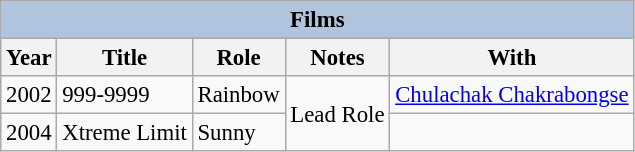<table class="wikitable" style="font-size: 95%;">
<tr>
<th colspan="7" style="background: LightSteelBlue;">Films</th>
</tr>
<tr>
<th>Year</th>
<th>Title</th>
<th>Role</th>
<th>Notes</th>
<th>With</th>
</tr>
<tr>
<td>2002</td>
<td>999-9999</td>
<td>Rainbow</td>
<td rowspan="2">Lead Role</td>
<td><a href='#'>Chulachak Chakrabongse</a></td>
</tr>
<tr>
<td>2004</td>
<td>Xtreme Limit</td>
<td>Sunny</td>
<td></td>
</tr>
</table>
